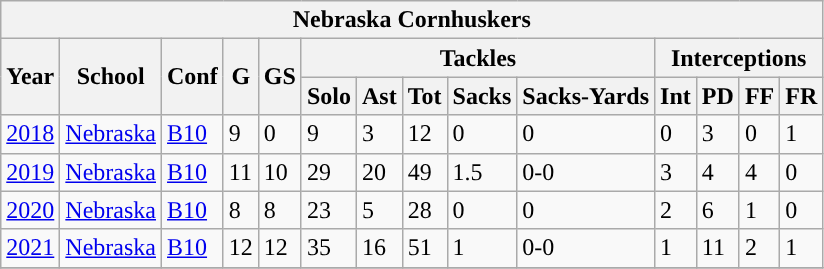<table class="wikitable">
<tr>
<th colspan="14">Nebraska Cornhuskers</th>
</tr>
<tr>
<th rowspan=2>Year</th>
<th rowspan=2>School</th>
<th rowspan=2>Conf</th>
<th rowspan=2>G</th>
<th rowspan=2>GS</th>
<th colspan="5">Tackles</th>
<th colspan="4">Interceptions</th>
</tr>
<tr>
<th>Solo</th>
<th>Ast</th>
<th>Tot</th>
<th>Sacks</th>
<th>Sacks-Yards</th>
<th>Int</th>
<th>PD</th>
<th>FF</th>
<th>FR</th>
</tr>
<tr>
<td><a href='#'>2018</a></td>
<td><a href='#'>Nebraska</a></td>
<td><a href='#'>B10</a></td>
<td>9</td>
<td>0</td>
<td>9</td>
<td>3</td>
<td>12</td>
<td>0</td>
<td>0</td>
<td>0</td>
<td>3</td>
<td>0</td>
<td>1</td>
</tr>
<tr>
<td><a href='#'>2019</a></td>
<td><a href='#'>Nebraska</a></td>
<td><a href='#'>B10</a></td>
<td>11</td>
<td>10</td>
<td>29</td>
<td>20</td>
<td>49</td>
<td>1.5</td>
<td>0-0</td>
<td>3</td>
<td>4</td>
<td>4</td>
<td>0</td>
</tr>
<tr>
<td><a href='#'>2020</a></td>
<td><a href='#'>Nebraska</a></td>
<td><a href='#'>B10</a></td>
<td>8</td>
<td>8</td>
<td>23</td>
<td>5</td>
<td>28</td>
<td>0</td>
<td>0</td>
<td>2</td>
<td>6</td>
<td>1</td>
<td>0</td>
</tr>
<tr>
<td><a href='#'>2021</a></td>
<td><a href='#'>Nebraska</a></td>
<td><a href='#'>B10</a></td>
<td>12</td>
<td>12</td>
<td>35</td>
<td>16</td>
<td>51</td>
<td>1</td>
<td>0-0</td>
<td>1</td>
<td>11</td>
<td>2</td>
<td>1</td>
</tr>
<tr>
</tr>
</table>
